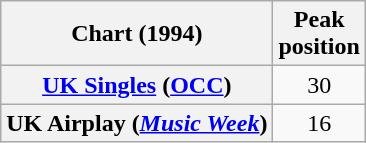<table class="wikitable sortable plainrowheaders" style="text-align:center">
<tr>
<th>Chart (1994)</th>
<th>Peak<br>position</th>
</tr>
<tr>
<th scope="row"><a href='#'>UK Singles</a> (<a href='#'>OCC</a>)</th>
<td>30</td>
</tr>
<tr>
<th scope="row">UK Airplay (<em><a href='#'>Music Week</a></em>)</th>
<td>16</td>
</tr>
</table>
